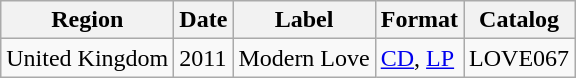<table class="wikitable">
<tr>
<th>Region</th>
<th>Date</th>
<th>Label</th>
<th>Format</th>
<th>Catalog</th>
</tr>
<tr>
<td>United Kingdom</td>
<td>2011</td>
<td>Modern Love</td>
<td><a href='#'>CD</a>, <a href='#'>LP</a></td>
<td>LOVE067</td>
</tr>
</table>
